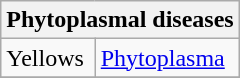<table class="wikitable" style="clear">
<tr>
<th colspan=2><strong>Phytoplasmal diseases</strong><br></th>
</tr>
<tr>
<td>Yellows</td>
<td><a href='#'>Phytoplasma</a></td>
</tr>
<tr>
</tr>
</table>
